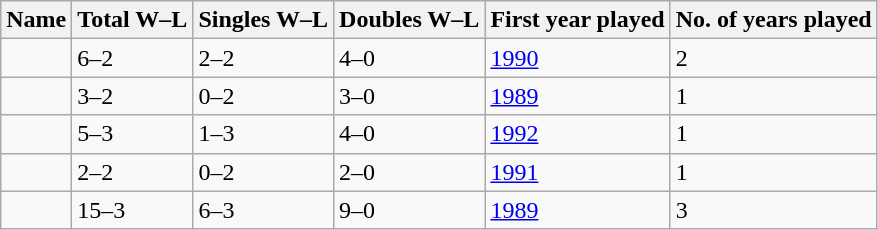<table class="sortable wikitable">
<tr>
<th>Name</th>
<th>Total W–L</th>
<th>Singles W–L</th>
<th>Doubles W–L</th>
<th>First year played</th>
<th>No. of years played</th>
</tr>
<tr>
<td></td>
<td>6–2</td>
<td>2–2</td>
<td>4–0</td>
<td><a href='#'>1990</a></td>
<td>2</td>
</tr>
<tr>
<td></td>
<td>3–2</td>
<td>0–2</td>
<td>3–0</td>
<td><a href='#'>1989</a></td>
<td>1</td>
</tr>
<tr>
<td></td>
<td>5–3</td>
<td>1–3</td>
<td>4–0</td>
<td><a href='#'>1992</a></td>
<td>1</td>
</tr>
<tr>
<td></td>
<td>2–2</td>
<td>0–2</td>
<td>2–0</td>
<td><a href='#'>1991</a></td>
<td>1</td>
</tr>
<tr>
<td></td>
<td>15–3</td>
<td>6–3</td>
<td>9–0</td>
<td><a href='#'>1989</a></td>
<td>3</td>
</tr>
</table>
